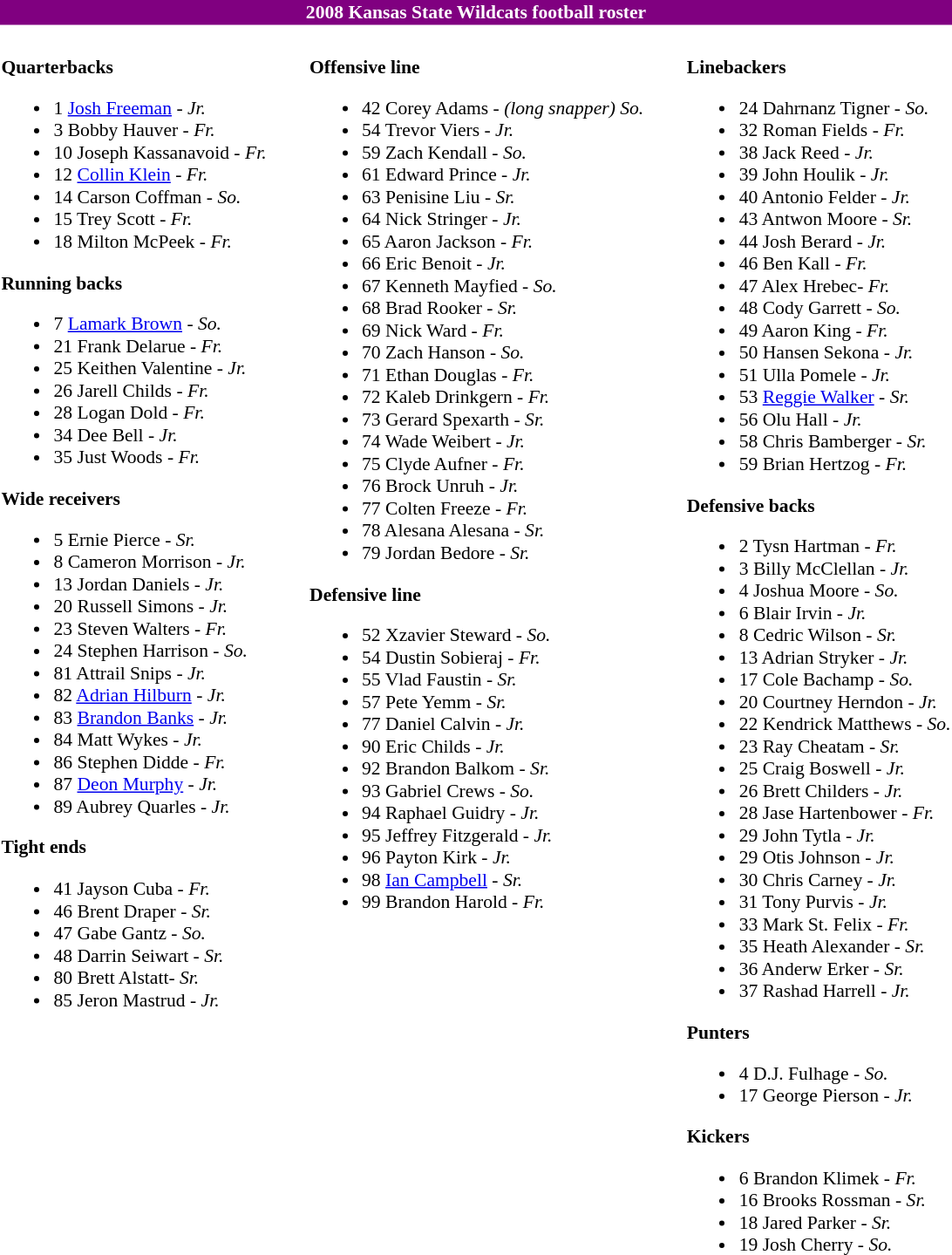<table class="toccolours" style="font-size:90%;">
<tr>
<th colspan="5" style="background-color:purple; color:white">2008 Kansas State Wildcats football roster</th>
</tr>
<tr>
<td colspan="5" align="center"></td>
</tr>
<tr>
<td valign="top"><br><strong>Quarterbacks</strong><ul><li>1  <a href='#'>Josh Freeman</a> - <em>Jr.</em></li><li>3  Bobby Hauver - <em>Fr.</em></li><li>10  Joseph Kassanavoid - <em>Fr.</em></li><li>12  <a href='#'>Collin Klein</a> - <em>Fr.</em></li><li>14  Carson Coffman - <em> So.</em></li><li>15  Trey Scott - <em> Fr.</em></li><li>18  Milton McPeek - <em>Fr.</em></li></ul><strong>Running backs</strong><ul><li>7  <a href='#'>Lamark Brown</a> - <em>So.</em></li><li>21  Frank Delarue - <em> Fr.</em></li><li>25  Keithen Valentine - <em>Jr.</em></li><li>26  Jarell Childs - <em>Fr.</em></li><li>28  Logan Dold - <em>Fr.</em></li><li>34  Dee Bell - <em> Jr.</em></li><li>35  Just Woods - <em> Fr.</em></li></ul><strong>Wide receivers</strong><ul><li>5  Ernie Pierce - <em>Sr.</em></li><li>8  Cameron Morrison - <em>Jr.</em></li><li>13  Jordan Daniels - <em>Jr.</em></li><li>20  Russell Simons - <em> Jr.</em></li><li>23  Steven Walters - <em>Fr.</em></li><li>24  Stephen Harrison - <em>So.</em></li><li>81  Attrail Snips - <em>Jr.</em></li><li>82  <a href='#'>Adrian Hilburn</a> - <em>Jr.</em></li><li>83  <a href='#'>Brandon Banks</a> - <em>Jr.</em></li><li>84  Matt Wykes - <em> Jr.</em></li><li>86  Stephen Didde - <em>Fr.</em></li><li>87  <a href='#'>Deon Murphy</a> - <em>Jr.</em></li><li>89  Aubrey Quarles - <em> Jr.</em></li></ul><strong>Tight ends</strong><ul><li>41  Jayson Cuba - <em> Fr.</em></li><li>46  Brent Draper - <em>Sr.</em></li><li>47  Gabe Gantz - <em>So.</em></li><li>48  Darrin Seiwart - <em>Sr.</em></li><li>80  Brett Alstatt- <em>Sr.</em></li><li>85  Jeron Mastrud - <em>Jr.</em></li></ul></td>
<td width="25"> </td>
<td valign="top"><br><strong>Offensive line</strong><ul><li>42  Corey Adams - <em>(long snapper) So.</em></li><li>54  Trevor Viers  - <em>Jr.</em></li><li>59  Zach Kendall - <em>So. </em></li><li>61  Edward Prince - <em>Jr.</em></li><li>63  Penisine Liu - <em>Sr.</em></li><li>64  Nick Stringer - <em>Jr.</em></li><li>65  Aaron Jackson - <em>Fr.</em></li><li>66  Eric Benoit - <em> Jr.</em></li><li>67  Kenneth Mayfied - <em>So.</em></li><li>68  Brad Rooker - <em>Sr.</em></li><li>69  Nick Ward - <em> Fr.</em></li><li>70  Zach Hanson - <em>So.</em></li><li>71  Ethan Douglas - <em>Fr.</em></li><li>72  Kaleb Drinkgern - <em> Fr.</em></li><li>73  Gerard Spexarth - <em>Sr.</em></li><li>74  Wade Weibert - <em>Jr.</em></li><li>75  Clyde Aufner - <em> Fr.</em></li><li>76  Brock Unruh - <em>Jr.</em></li><li>77  Colten Freeze - <em> Fr.</em></li><li>78  Alesana Alesana - <em>Sr.</em></li><li>79  Jordan Bedore - <em>Sr.</em></li></ul><strong>Defensive line</strong><ul><li>52  Xzavier Steward - <em>So.</em></li><li>54  Dustin Sobieraj - <em> Fr.</em></li><li>55  Vlad Faustin - <em>Sr.</em></li><li>57  Pete Yemm - <em>Sr.</em></li><li>77  Daniel Calvin - <em>Jr.</em></li><li>90  Eric Childs - <em>Jr.</em></li><li>92  Brandon Balkom - <em>Sr.</em></li><li>93  Gabriel Crews - <em>So.</em></li><li>94  Raphael Guidry - <em> Jr.</em></li><li>95  Jeffrey Fitzgerald - <em>Jr.</em></li><li>96  Payton Kirk - <em> Jr.</em></li><li>98  <a href='#'>Ian Campbell</a> - <em>Sr.</em></li><li>99  Brandon Harold  - <em>Fr.</em></li></ul></td>
<td width="25"> </td>
<td valign="top"><br><strong>Linebackers</strong><ul><li>24  Dahrnanz Tigner - <em>So.</em></li><li>32  Roman Fields - <em>Fr.</em></li><li>38  Jack Reed - <em>Jr.</em></li><li>39  John Houlik - <em>Jr.</em></li><li>40  Antonio Felder - <em>Jr.</em></li><li>43  Antwon Moore - <em>Sr.</em></li><li>44  Josh Berard - <em>Jr.</em></li><li>46  Ben Kall - <em>Fr.</em></li><li>47  Alex Hrebec- <em> Fr.</em></li><li>48  Cody Garrett - <em>So.</em></li><li>49  Aaron King - <em> Fr.</em></li><li>50  Hansen Sekona - <em>Jr.</em></li><li>51  Ulla Pomele - <em>Jr.</em></li><li>53  <a href='#'>Reggie Walker</a> - <em>Sr.</em></li><li>56  Olu Hall - <em>Jr.</em></li><li>58  Chris Bamberger - <em>Sr.</em></li><li>59  Brian Hertzog - <em> Fr.</em></li></ul><strong>Defensive backs</strong><ul><li>2  Tysn Hartman - <em> Fr.</em></li><li>3  Billy McClellan - <em>Jr.</em></li><li>4  Joshua Moore - <em> So.</em></li><li>6  Blair Irvin - <em>Jr.</em></li><li>8  Cedric Wilson - <em>Sr.</em></li><li>13  Adrian Stryker - <em>Jr.</em></li><li>17  Cole Bachamp - <em>So.</em></li><li>20  Courtney Herndon - <em>Jr.</em></li><li>22  Kendrick Matthews  - <em>So.</em></li><li>23  Ray Cheatam - <em>Sr.</em></li><li>25  Craig Boswell - <em>Jr.</em></li><li>26  Brett Childers - <em>Jr.</em></li><li>28  Jase Hartenbower - <em> Fr.</em></li><li>29  John Tytla - <em>Jr.</em></li><li>29  Otis Johnson - <em>Jr.</em></li><li>30  Chris Carney - <em>Jr.</em></li><li>31  Tony Purvis - <em>Jr.</em></li><li>33  Mark St. Felix - <em> Fr.</em></li><li>35  Heath Alexander - <em> Sr.</em></li><li>36  Anderw Erker - <em>Sr.</em></li><li>37  Rashad Harrell - <em>Jr.</em></li></ul><strong>Punters</strong><ul><li>4  D.J. Fulhage - <em>So.</em></li><li>17  George Pierson - <em> Jr.</em></li></ul><strong>Kickers</strong><ul><li>6  Brandon Klimek - <em> Fr.</em></li><li>16 Brooks Rossman - <em>Sr.</em></li><li>18  Jared Parker - <em>Sr.</em></li><li>19  Josh Cherry - <em>So.</em></li></ul></td>
</tr>
<tr>
<td colspan="5" valign="bottom" align="right"></td>
</tr>
<tr>
<td colspan="5" valign="bottom" align="left"><br>
</td>
</tr>
</table>
